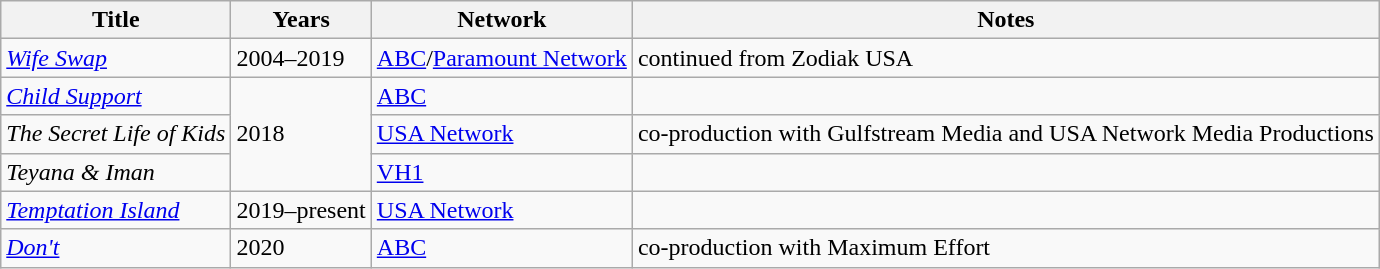<table class="wikitable sortable">
<tr>
<th>Title</th>
<th>Years</th>
<th>Network</th>
<th>Notes</th>
</tr>
<tr>
<td><em><a href='#'>Wife Swap</a></em></td>
<td>2004–2019</td>
<td><a href='#'>ABC</a>/<a href='#'>Paramount Network</a></td>
<td>continued from Zodiak USA</td>
</tr>
<tr>
<td><em><a href='#'>Child Support</a></em></td>
<td rowspan="3">2018</td>
<td><a href='#'>ABC</a></td>
<td></td>
</tr>
<tr>
<td><em>The Secret Life of Kids</em></td>
<td><a href='#'>USA Network</a></td>
<td>co-production with Gulfstream Media and USA Network Media Productions</td>
</tr>
<tr>
<td><em>Teyana & Iman</em></td>
<td><a href='#'>VH1</a></td>
<td></td>
</tr>
<tr>
<td><em><a href='#'>Temptation Island</a></em></td>
<td>2019–present</td>
<td><a href='#'>USA Network</a></td>
<td></td>
</tr>
<tr>
<td><em><a href='#'>Don't</a></em></td>
<td>2020</td>
<td><a href='#'>ABC</a></td>
<td>co-production with Maximum Effort</td>
</tr>
</table>
